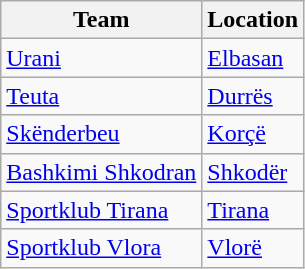<table class="wikitable sortable">
<tr>
<th>Team</th>
<th>Location</th>
</tr>
<tr>
<td><a href='#'>Urani</a></td>
<td><a href='#'>Elbasan</a></td>
</tr>
<tr>
<td><a href='#'>Teuta</a></td>
<td><a href='#'>Durrës</a></td>
</tr>
<tr>
<td><a href='#'>Skënderbeu</a></td>
<td><a href='#'>Korçë</a></td>
</tr>
<tr>
<td><a href='#'>Bashkimi Shkodran</a></td>
<td><a href='#'>Shkodër</a></td>
</tr>
<tr>
<td><a href='#'>Sportklub Tirana</a></td>
<td><a href='#'>Tirana</a></td>
</tr>
<tr>
<td><a href='#'>Sportklub Vlora</a></td>
<td><a href='#'>Vlorë</a></td>
</tr>
</table>
